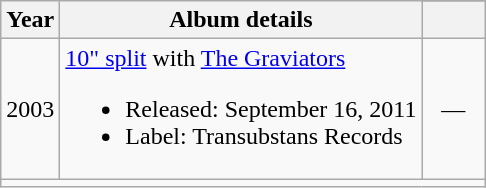<table class="wikitable">
<tr>
<th rowspan="2">Year</th>
<th rowspan="2">Album details</th>
</tr>
<tr>
<th style="width:3em;font-size:75%"></th>
</tr>
<tr>
<td>2003</td>
<td><a href='#'>10" split</a> with <a href='#'>The Graviators</a><br><ul><li>Released: September 16, 2011</li><li>Label: Transubstans Records</li></ul></td>
<td align="center">—</td>
</tr>
<tr>
<td align="center" colspan="3" style="font-size: 8pt"></td>
</tr>
</table>
